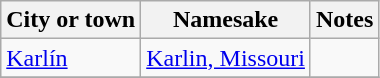<table class="wikitable">
<tr>
<th>City or town</th>
<th>Namesake</th>
<th>Notes</th>
</tr>
<tr>
<td><a href='#'>Karlín</a></td>
<td><a href='#'>Karlin, Missouri</a></td>
<td> </td>
</tr>
<tr>
</tr>
</table>
